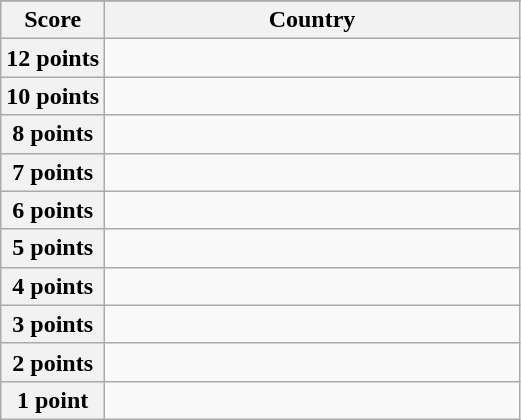<table class="wikitable">
<tr>
</tr>
<tr>
<th scope="col" width="20%">Score</th>
<th scope="col">Country</th>
</tr>
<tr>
<th scope="row">12 points</th>
<td></td>
</tr>
<tr>
<th scope="row">10 points</th>
<td></td>
</tr>
<tr>
<th scope="row">8 points</th>
<td></td>
</tr>
<tr>
<th scope="row">7 points</th>
<td></td>
</tr>
<tr>
<th scope="row">6 points</th>
<td></td>
</tr>
<tr>
<th scope="row">5 points</th>
<td></td>
</tr>
<tr>
<th scope="row">4 points</th>
<td></td>
</tr>
<tr>
<th scope="row">3 points</th>
<td></td>
</tr>
<tr>
<th scope="row">2 points</th>
<td></td>
</tr>
<tr>
<th scope="row">1 point</th>
<td></td>
</tr>
</table>
